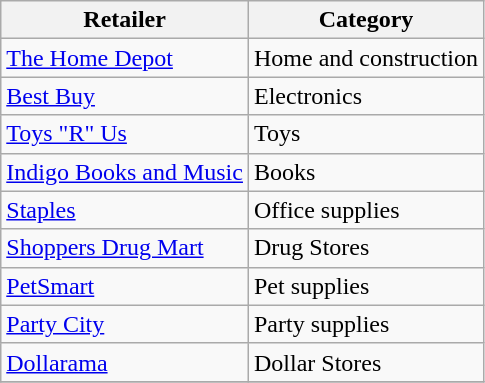<table class="wikitable">
<tr>
<th>Retailer</th>
<th>Category</th>
</tr>
<tr>
<td><a href='#'>The Home Depot</a></td>
<td rowspan="1">Home and construction</td>
</tr>
<tr>
<td><a href='#'>Best Buy</a></td>
<td rowspan="1">Electronics</td>
</tr>
<tr>
<td><a href='#'>Toys "R" Us</a></td>
<td>Toys</td>
</tr>
<tr>
<td><a href='#'>Indigo Books and Music</a></td>
<td rowspan="1">Books</td>
</tr>
<tr>
<td><a href='#'>Staples</a></td>
<td rowspan="1">Office supplies</td>
</tr>
<tr>
<td><a href='#'>Shoppers Drug Mart</a></td>
<td rowspan="1">Drug Stores</td>
</tr>
<tr>
<td><a href='#'>PetSmart</a></td>
<td rowspan="1">Pet supplies</td>
</tr>
<tr>
<td><a href='#'>Party City</a></td>
<td rowspan="1">Party supplies</td>
</tr>
<tr>
<td><a href='#'>Dollarama</a></td>
<td rowspan="1">Dollar Stores</td>
</tr>
<tr>
</tr>
</table>
